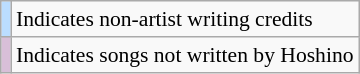<table class="wikitable sortable" style="font-size:90%;">
<tr>
<th scope="row" style="background-color:#BDF"></th>
<td>Indicates non-artist writing credits</td>
</tr>
<tr>
<td style="background-color:#D8BFD8"></td>
<td>Indicates songs not written by Hoshino</td>
</tr>
</table>
